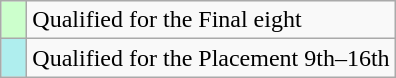<table class="wikitable" style="text-align: left;">
<tr>
<td width="10px" bgcolor="#CCFFCC"></td>
<td>Qualified for the Final eight</td>
</tr>
<tr>
<td width="10px" bgcolor="#AFEEEE"></td>
<td>Qualified for the Placement 9th–16th</td>
</tr>
</table>
